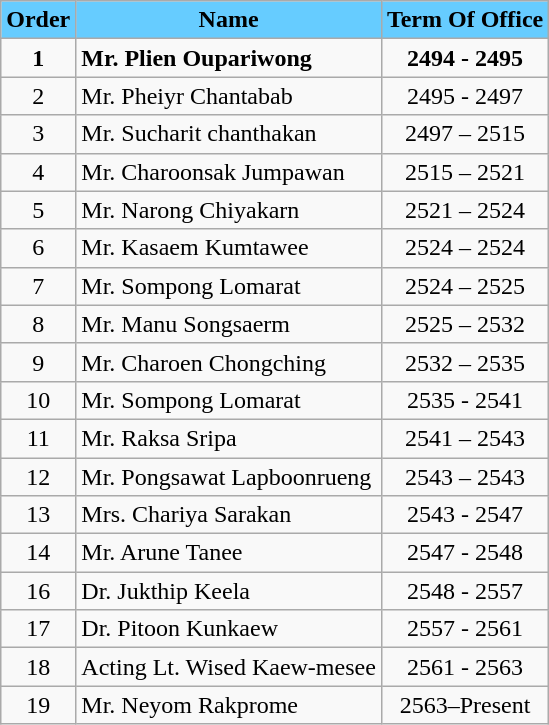<table class="wikitable">
<tr>
<th style="background:#66ccff;text-align: center;">Order</th>
<td style="background:#66ccff;text-align: center;"><strong>Name</strong></td>
<th style="background:#66ccff;text-align: center;">Term Of Office</th>
</tr>
<tr>
<td style = "text-align: center;"><strong>1</strong></td>
<td><strong>Mr. Plien Oupariwong</strong></td>
<td style = "text-align: center;"><strong>2494 - 2495</strong></td>
</tr>
<tr>
<td style = "text-align: center;">2</td>
<td>Mr. Pheiyr Chantabab</td>
<td style = "text-align: center;">2495 - 2497</td>
</tr>
<tr>
<td style = "text-align: center;">3</td>
<td>Mr. Sucharit chanthakan</td>
<td style = "text-align: center;">2497 – 2515</td>
</tr>
<tr>
<td style = "text-align: center;">4</td>
<td>Mr. Charoonsak Jumpawan</td>
<td style = "text-align: center;">2515 – 2521</td>
</tr>
<tr>
<td style = "text-align: center;">5</td>
<td>Mr. Narong Chiyakarn</td>
<td style = "text-align: center;">2521 – 2524</td>
</tr>
<tr>
<td style = "text-align: center;">6</td>
<td>Mr. Kasaem Kumtawee</td>
<td style = "text-align: center;">2524 – 2524</td>
</tr>
<tr>
<td style = "text-align: center;">7</td>
<td>Mr. Sompong Lomarat</td>
<td style = "text-align: center;">2524 – 2525</td>
</tr>
<tr>
<td style = "text-align: center;">8</td>
<td>Mr. Manu Songsaerm</td>
<td style = "text-align: center;">2525 – 2532</td>
</tr>
<tr>
<td style = "text-align: center;">9</td>
<td>Mr. Charoen Chongching</td>
<td style = "text-align: center;">2532 – 2535</td>
</tr>
<tr>
<td style = "text-align: center;">10</td>
<td>Mr. Sompong Lomarat</td>
<td style = "text-align: center;">2535 - 2541</td>
</tr>
<tr>
<td style = "text-align: center;">11</td>
<td>Mr. Raksa Sripa</td>
<td style = "text-align: center;">2541 – 2543</td>
</tr>
<tr>
<td style = "text-align: center;">12</td>
<td>Mr. Pongsawat Lapboonrueng</td>
<td style = "text-align: center;">2543 – 2543</td>
</tr>
<tr>
<td style = "text-align: center;">13</td>
<td>Mrs. Chariya Sarakan</td>
<td style = "text-align: center;">2543 - 2547</td>
</tr>
<tr>
<td style = "text-align: center;">14</td>
<td>Mr. Arune Tanee</td>
<td style = "text-align: center;">2547 - 2548</td>
</tr>
<tr>
<td style = "text-align: center;">16</td>
<td>Dr. Jukthip Keela</td>
<td style = "text-align: center;">2548 - 2557</td>
</tr>
<tr>
<td style = "text-align: center;">17</td>
<td>Dr. Pitoon Kunkaew</td>
<td style = "text-align: center;">2557 - 2561</td>
</tr>
<tr>
<td style = "text-align: center;">18</td>
<td>Acting Lt. Wised Kaew-mesee</td>
<td style = "text-align: center;">2561 - 2563</td>
</tr>
<tr>
<td style = "text-align: center;">19</td>
<td>Mr. Neyom Rakprome</td>
<td style = "text-align: center;">2563–Present</td>
</tr>
</table>
